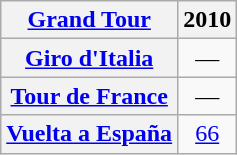<table class="wikitable plainrowheaders">
<tr>
<th scope="col"><a href='#'>Grand Tour</a></th>
<th scope="col">2010</th>
</tr>
<tr style="text-align:center;">
<th scope="row"> <a href='#'>Giro d'Italia</a></th>
<td>—</td>
</tr>
<tr style="text-align:center;">
<th scope="row"> <a href='#'>Tour de France</a></th>
<td>—</td>
</tr>
<tr style="text-align:center;">
<th scope="row"> <a href='#'>Vuelta a España</a></th>
<td style="text-align:center;"><a href='#'>66</a></td>
</tr>
</table>
